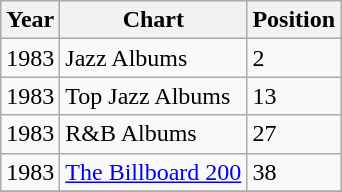<table class="wikitable" border="1">
<tr>
<th>Year</th>
<th>Chart</th>
<th>Position</th>
</tr>
<tr>
<td>1983</td>
<td>Jazz Albums</td>
<td>2</td>
</tr>
<tr>
<td>1983</td>
<td>Top Jazz Albums</td>
<td>13</td>
</tr>
<tr>
<td>1983</td>
<td>R&B Albums</td>
<td>27</td>
</tr>
<tr>
<td>1983</td>
<td><a href='#'>The Billboard 200</a></td>
<td>38</td>
</tr>
<tr>
</tr>
</table>
